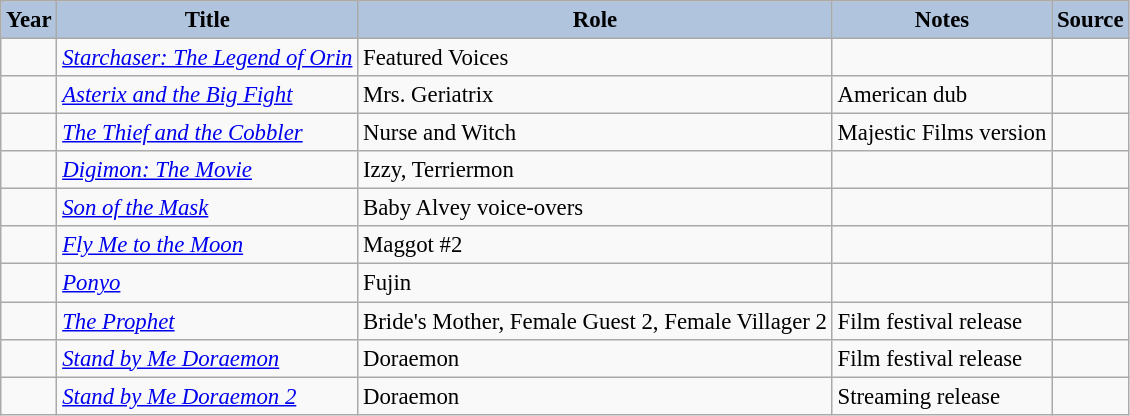<table class="wikitable sortable plainrowheaders" style="width=95%; font-size: 95%;">
<tr>
<th style="background:#b0c4de;">Year </th>
<th style="background:#b0c4de;">Title</th>
<th style="background:#b0c4de;">Role </th>
<th style="background:#b0c4de;" class="unsortable">Notes </th>
<th style="background:#b0c4de;" class="unsortable">Source</th>
</tr>
<tr>
<td></td>
<td><em><a href='#'>Starchaser: The Legend of Orin</a></em></td>
<td>Featured Voices</td>
<td></td>
<td></td>
</tr>
<tr>
<td></td>
<td><em><a href='#'>Asterix and the Big Fight</a></em></td>
<td>Mrs. Geriatrix</td>
<td>American dub</td>
<td></td>
</tr>
<tr>
<td></td>
<td><em><a href='#'>The Thief and the Cobbler</a></em></td>
<td>Nurse and Witch</td>
<td>Majestic Films version</td>
<td></td>
</tr>
<tr>
<td></td>
<td><em><a href='#'>Digimon: The Movie</a></em></td>
<td>Izzy, Terriermon</td>
<td></td>
<td></td>
</tr>
<tr>
<td></td>
<td><em><a href='#'>Son of the Mask</a></em></td>
<td>Baby Alvey voice-overs</td>
<td></td>
<td></td>
</tr>
<tr>
<td></td>
<td><em><a href='#'>Fly Me to the Moon</a></em></td>
<td>Maggot #2</td>
<td></td>
<td></td>
</tr>
<tr>
<td></td>
<td><em><a href='#'>Ponyo</a></em></td>
<td>Fujin</td>
<td></td>
<td></td>
</tr>
<tr>
<td></td>
<td><em><a href='#'>The Prophet</a></em></td>
<td>Bride's Mother, Female Guest 2, Female Villager 2</td>
<td>Film festival release</td>
<td></td>
</tr>
<tr>
<td></td>
<td><em><a href='#'>Stand by Me Doraemon</a></em></td>
<td>Doraemon</td>
<td>Film festival release</td>
<td></td>
</tr>
<tr>
<td></td>
<td><em><a href='#'>Stand by Me Doraemon 2</a></em></td>
<td>Doraemon</td>
<td>Streaming release</td>
<td></td>
</tr>
</table>
